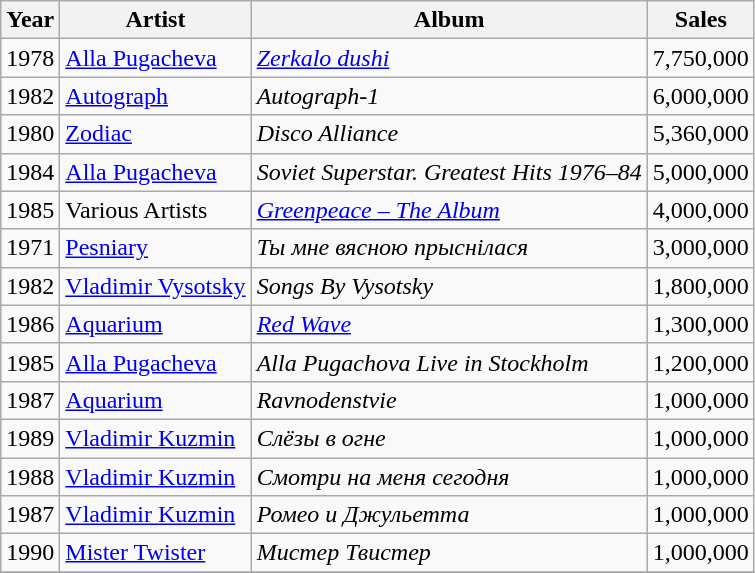<table class="wikitable">
<tr>
<th>Year</th>
<th>Artist</th>
<th>Album</th>
<th>Sales</th>
</tr>
<tr>
<td>1978</td>
<td><a href='#'>Alla Pugacheva</a></td>
<td><em><a href='#'>Zerkalo dushi</a></em></td>
<td>7,750,000</td>
</tr>
<tr>
<td>1982</td>
<td><a href='#'>Autograph</a></td>
<td><em>Autograph-1</em></td>
<td>6,000,000</td>
</tr>
<tr>
<td>1980</td>
<td><a href='#'>Zodiac</a></td>
<td><em>Disco Alliance</em></td>
<td>5,360,000</td>
</tr>
<tr>
<td>1984</td>
<td><a href='#'>Alla Pugacheva</a></td>
<td><em>Soviet Superstar. Greatest Hits 1976–84</em></td>
<td>5,000,000</td>
</tr>
<tr>
<td>1985</td>
<td>Various Artists</td>
<td><em><a href='#'>Greenpeace – The Album</a></em></td>
<td>4,000,000</td>
</tr>
<tr>
<td>1971</td>
<td><a href='#'>Pesniary</a></td>
<td><em>Ты мне вясною прыснiлася</em></td>
<td>3,000,000</td>
</tr>
<tr>
<td>1982</td>
<td><a href='#'>Vladimir Vysotsky</a></td>
<td><em>Songs By Vysotsky</em></td>
<td>1,800,000</td>
</tr>
<tr>
<td>1986</td>
<td><a href='#'>Aquarium</a></td>
<td><em><a href='#'>Red Wave</a></em></td>
<td>1,300,000</td>
</tr>
<tr>
<td>1985</td>
<td><a href='#'>Alla Pugacheva</a></td>
<td><em>Alla Pugachova Live in Stockholm</em></td>
<td>1,200,000</td>
</tr>
<tr>
<td>1987</td>
<td><a href='#'>Aquarium</a></td>
<td><em>Ravnodenstvie</em></td>
<td>1,000,000</td>
</tr>
<tr>
<td>1989</td>
<td><a href='#'>Vladimir Kuzmin</a></td>
<td><em>Слёзы в огне</em></td>
<td>1,000,000</td>
</tr>
<tr>
<td>1988</td>
<td><a href='#'>Vladimir Kuzmin</a></td>
<td><em>Смотри на меня сегодня</em></td>
<td>1,000,000</td>
</tr>
<tr>
<td>1987</td>
<td><a href='#'>Vladimir Kuzmin</a></td>
<td><em>Ромео и Джульетта</em></td>
<td>1,000,000</td>
</tr>
<tr>
<td>1990</td>
<td><a href='#'>Mister Twister</a></td>
<td><em>Мистер Твистер</em></td>
<td>1,000,000</td>
</tr>
<tr>
</tr>
</table>
